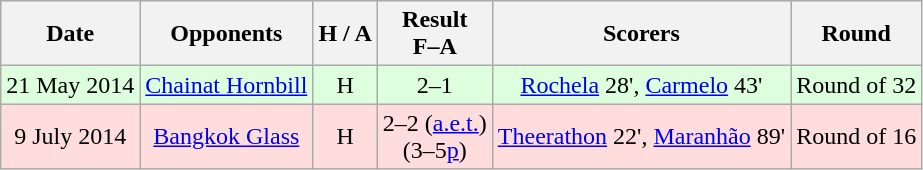<table class="wikitable" style="text-align:center">
<tr>
<th>Date</th>
<th>Opponents</th>
<th>H / A</th>
<th>Result<br>F–A</th>
<th>Scorers</th>
<th>Round</th>
</tr>
<tr bgcolor="#ddffdd">
<td>21 May 2014</td>
<td><a href='#'>Chainat Hornbill</a></td>
<td>H</td>
<td>2–1</td>
<td><a href='#'>Rochela</a> 28', <a href='#'>Carmelo</a> 43'</td>
<td>Round of 32</td>
</tr>
<tr bgcolor="#ffdddd">
<td>9 July 2014</td>
<td><a href='#'>Bangkok Glass</a></td>
<td>H</td>
<td>2–2 (<a href='#'>a.e.t.</a>)<br>(3–5<a href='#'>p</a>)</td>
<td><a href='#'>Theerathon</a> 22', <a href='#'>Maranhão</a> 89'</td>
<td>Round of 16</td>
</tr>
</table>
